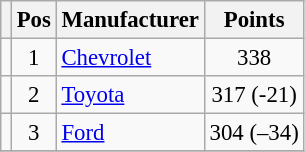<table class="wikitable" style="font-size: 95%;">
<tr>
<th></th>
<th>Pos</th>
<th>Manufacturer</th>
<th>Points</th>
</tr>
<tr>
<td align="left"></td>
<td style="text-align:center;">1</td>
<td><a href='#'>Chevrolet</a></td>
<td style="text-align:center;">338</td>
</tr>
<tr>
<td align="left"></td>
<td style="text-align:center;">2</td>
<td><a href='#'>Toyota</a></td>
<td style="text-align:center;">317 (-21)</td>
</tr>
<tr>
<td align="left"></td>
<td style="text-align:center;">3</td>
<td><a href='#'>Ford</a></td>
<td style="text-align:center;">304 (–34)</td>
</tr>
<tr class="sortbottom">
</tr>
</table>
